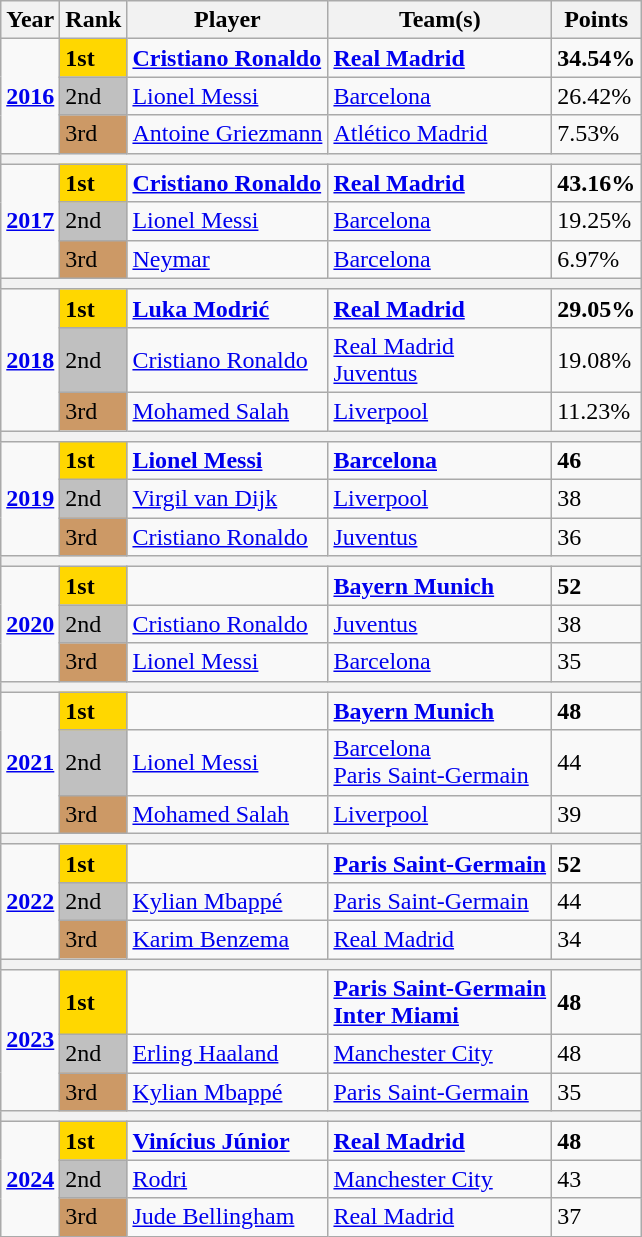<table class="wikitable">
<tr>
<th>Year</th>
<th>Rank</th>
<th>Player</th>
<th>Team(s)</th>
<th>Points</th>
</tr>
<tr>
<td rowspan="3"><strong><a href='#'>2016</a></strong></td>
<td scope=col style="background-color: gold"><strong>1st</strong></td>
<td> <strong><a href='#'>Cristiano Ronaldo</a></strong></td>
<td> <strong><a href='#'>Real Madrid</a></strong></td>
<td><strong>34.54%</strong></td>
</tr>
<tr>
<td scope=col style="background-color: silver">2nd</td>
<td> <a href='#'>Lionel Messi</a></td>
<td> <a href='#'>Barcelona</a></td>
<td>26.42%</td>
</tr>
<tr>
<td scope=col style="background-color: #cc9966">3rd</td>
<td> <a href='#'>Antoine Griezmann</a></td>
<td> <a href='#'>Atlético Madrid</a></td>
<td>7.53%</td>
</tr>
<tr>
<th colspan="5"></th>
</tr>
<tr>
<td rowspan="3"><strong><a href='#'>2017</a></strong></td>
<td scope=col style="background-color: gold"><strong>1st</strong></td>
<td> <strong><a href='#'>Cristiano Ronaldo</a></strong></td>
<td> <strong><a href='#'>Real Madrid</a></strong></td>
<td><strong>43.16%</strong></td>
</tr>
<tr>
<td scope=col style="background-color: silver">2nd</td>
<td> <a href='#'>Lionel Messi</a></td>
<td> <a href='#'>Barcelona</a></td>
<td>19.25%</td>
</tr>
<tr>
<td scope=col style="background-color: #cc9966">3rd</td>
<td> <a href='#'>Neymar</a></td>
<td> <a href='#'>Barcelona</a><br></td>
<td>6.97%</td>
</tr>
<tr>
<th colspan="5"></th>
</tr>
<tr>
<td rowspan="3"><strong><a href='#'>2018</a></strong></td>
<td scope=col style="background-color: gold"><strong>1st</strong></td>
<td> <strong><a href='#'>Luka Modrić</a></strong></td>
<td> <strong><a href='#'>Real Madrid</a></strong></td>
<td><strong>29.05%</strong></td>
</tr>
<tr>
<td scope=col style="background-color: silver">2nd</td>
<td> <a href='#'>Cristiano Ronaldo</a></td>
<td> <a href='#'>Real Madrid</a><br> <a href='#'>Juventus</a></td>
<td>19.08%</td>
</tr>
<tr>
<td scope=col style="background-color: #cc9966">3rd</td>
<td> <a href='#'>Mohamed Salah</a></td>
<td> <a href='#'>Liverpool</a></td>
<td>11.23%</td>
</tr>
<tr>
<th colspan="5"></th>
</tr>
<tr>
<td rowspan="3"><strong><a href='#'>2019</a></strong></td>
<td scope=col style="background-color: gold"><strong>1st</strong></td>
<td> <strong><a href='#'>Lionel Messi</a></strong></td>
<td> <strong><a href='#'>Barcelona</a></strong></td>
<td><strong>46</strong></td>
</tr>
<tr>
<td scope=col style="background-color: silver">2nd</td>
<td> <a href='#'>Virgil van Dijk</a></td>
<td> <a href='#'>Liverpool</a></td>
<td>38</td>
</tr>
<tr>
<td scope=col style="background-color: #cc9966">3rd</td>
<td> <a href='#'>Cristiano Ronaldo</a></td>
<td> <a href='#'>Juventus</a></td>
<td>36</td>
</tr>
<tr>
<th colspan="5"></th>
</tr>
<tr>
<td rowspan="3"><strong><a href='#'>2020</a></strong></td>
<td scope=col style="background-color: gold"><strong>1st</strong></td>
<td></td>
<td> <strong><a href='#'>Bayern Munich</a></strong></td>
<td><strong>52</strong></td>
</tr>
<tr>
<td scope=col style="background-color: silver">2nd</td>
<td> <a href='#'>Cristiano Ronaldo</a></td>
<td> <a href='#'>Juventus</a></td>
<td>38</td>
</tr>
<tr>
<td scope=col style="background-color: #cc9966">3rd</td>
<td> <a href='#'>Lionel Messi</a></td>
<td> <a href='#'>Barcelona</a></td>
<td>35</td>
</tr>
<tr>
<th colspan="5"></th>
</tr>
<tr>
<td rowspan="3"><strong><a href='#'>2021</a></strong></td>
<td scope=col style="background-color: gold"><strong>1st</strong></td>
<td></td>
<td> <strong><a href='#'>Bayern Munich</a></strong></td>
<td><strong>48</strong></td>
</tr>
<tr>
<td scope=col style="background-color: silver">2nd</td>
<td> <a href='#'>Lionel Messi</a></td>
<td> <a href='#'>Barcelona</a><br> <a href='#'>Paris Saint-Germain</a></td>
<td>44</td>
</tr>
<tr>
<td scope=col style="background-color: #cc9966">3rd</td>
<td> <a href='#'>Mohamed Salah</a></td>
<td> <a href='#'>Liverpool</a></td>
<td>39</td>
</tr>
<tr>
<th colspan="5"></th>
</tr>
<tr>
<td rowspan="3"><strong><a href='#'>2022</a></strong></td>
<td scope=col style="background-color: gold"><strong>1st</strong></td>
<td></td>
<td><strong> <a href='#'>Paris Saint-Germain</a></strong></td>
<td><strong>52</strong></td>
</tr>
<tr>
<td scope=col style="background-color: silver">2nd</td>
<td> <a href='#'>Kylian Mbappé</a></td>
<td> <a href='#'>Paris Saint-Germain</a></td>
<td>44</td>
</tr>
<tr>
<td scope=col style="background-color: #cc9966">3rd</td>
<td> <a href='#'>Karim Benzema</a></td>
<td> <a href='#'>Real Madrid</a></td>
<td>34</td>
</tr>
<tr>
<th colspan="5"></th>
</tr>
<tr>
<td rowspan="3"><strong><a href='#'>2023</a></strong></td>
<td scope=col style="background-color: gold"><strong>1st</strong></td>
<td></td>
<td><strong> <a href='#'>Paris Saint-Germain</a><br> <a href='#'>Inter Miami</a></strong></td>
<td><strong>48</strong></td>
</tr>
<tr>
<td scope=col style="background-color: silver">2nd</td>
<td> <a href='#'>Erling Haaland</a></td>
<td> <a href='#'>Manchester City</a></td>
<td>48</td>
</tr>
<tr>
<td scope=col style="background-color: #cc9966">3rd</td>
<td> <a href='#'>Kylian Mbappé</a></td>
<td> <a href='#'>Paris Saint-Germain</a></td>
<td>35</td>
</tr>
<tr>
<th colspan="5"></th>
</tr>
<tr>
<td rowspan="3"><strong><a href='#'>2024</a></strong></td>
<td scope=col style="background-color: gold"><strong>1st</strong></td>
<td> <strong><a href='#'>Vinícius Júnior</a></strong></td>
<td> <strong><a href='#'>Real Madrid</a></strong></td>
<td><strong>48</strong></td>
</tr>
<tr>
<td scope=col style="background-color: silver">2nd</td>
<td> <a href='#'>Rodri</a></td>
<td> <a href='#'>Manchester City</a></td>
<td>43</td>
</tr>
<tr>
<td scope=col style="background-color: #cc9966">3rd</td>
<td> <a href='#'>Jude Bellingham</a></td>
<td> <a href='#'>Real Madrid</a></td>
<td>37</td>
</tr>
</table>
